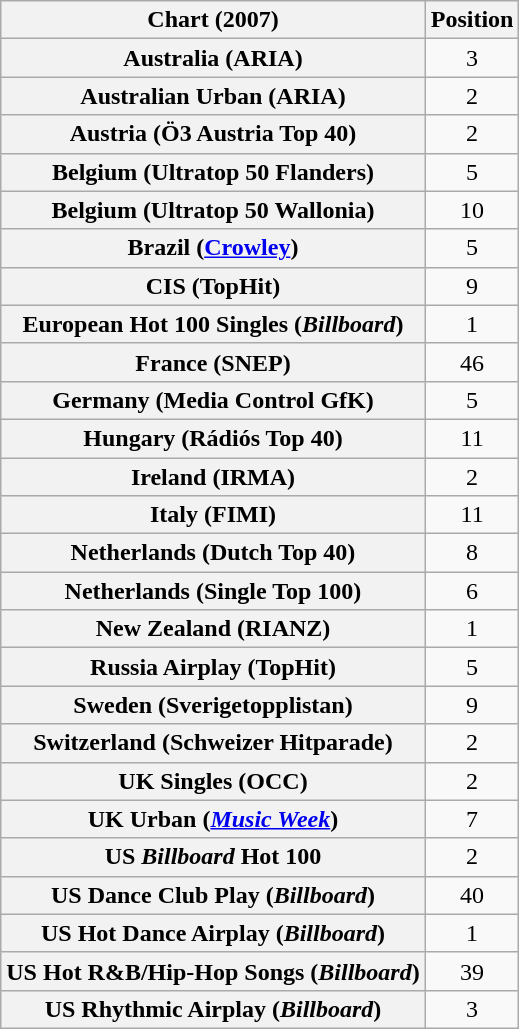<table class="wikitable sortable plainrowheaders" style="text-align:center;">
<tr>
<th>Chart (2007)</th>
<th>Position</th>
</tr>
<tr>
<th scope="row">Australia (ARIA)</th>
<td>3</td>
</tr>
<tr>
<th scope="row">Australian Urban (ARIA)</th>
<td>2</td>
</tr>
<tr>
<th scope="row">Austria (Ö3 Austria Top 40)</th>
<td>2</td>
</tr>
<tr>
<th scope="row">Belgium (Ultratop 50 Flanders)</th>
<td>5</td>
</tr>
<tr>
<th scope="row">Belgium (Ultratop 50 Wallonia)</th>
<td>10</td>
</tr>
<tr>
<th scope="row">Brazil (<a href='#'>Crowley</a>)</th>
<td>5</td>
</tr>
<tr>
<th scope="row">CIS (TopHit)</th>
<td>9</td>
</tr>
<tr>
<th scope="row">European Hot 100 Singles (<em>Billboard</em>)</th>
<td>1</td>
</tr>
<tr>
<th scope="row">France (SNEP)</th>
<td>46</td>
</tr>
<tr>
<th scope="row">Germany (Media Control GfK)</th>
<td>5</td>
</tr>
<tr>
<th scope="row">Hungary (Rádiós Top 40)</th>
<td>11</td>
</tr>
<tr>
<th scope="row">Ireland (IRMA)</th>
<td>2</td>
</tr>
<tr>
<th scope="row">Italy (FIMI)</th>
<td>11</td>
</tr>
<tr>
<th scope="row">Netherlands (Dutch Top 40)</th>
<td>8</td>
</tr>
<tr>
<th scope="row">Netherlands (Single Top 100)</th>
<td>6</td>
</tr>
<tr>
<th scope="row">New Zealand (RIANZ)</th>
<td>1</td>
</tr>
<tr>
<th scope="row">Russia Airplay (TopHit)</th>
<td>5</td>
</tr>
<tr>
<th scope="row">Sweden (Sverigetopplistan)</th>
<td>9</td>
</tr>
<tr>
<th scope="row">Switzerland (Schweizer Hitparade)</th>
<td>2</td>
</tr>
<tr>
<th scope="row">UK Singles (OCC)</th>
<td>2</td>
</tr>
<tr>
<th scope="row">UK Urban (<em><a href='#'>Music Week</a></em>)</th>
<td>7</td>
</tr>
<tr>
<th scope="row">US <em>Billboard</em> Hot 100</th>
<td style="text-align:center;">2</td>
</tr>
<tr>
<th scope="row">US Dance Club Play (<em>Billboard</em>)</th>
<td style="text-align:center;">40</td>
</tr>
<tr>
<th scope="row">US Hot Dance Airplay (<em>Billboard</em>)</th>
<td style="text-align:center;">1</td>
</tr>
<tr>
<th scope="row">US Hot R&B/Hip-Hop Songs (<em>Billboard</em>)</th>
<td style="text-align:center;">39</td>
</tr>
<tr>
<th scope="row">US Rhythmic Airplay (<em>Billboard</em>)</th>
<td style="text-align:center;">3</td>
</tr>
</table>
